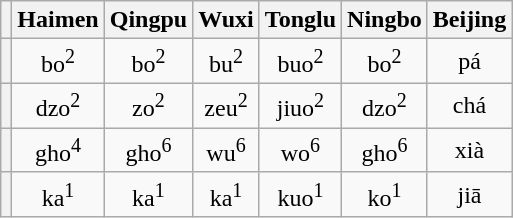<table class="wikitable" style="text-align:center;">
<tr>
<th></th>
<th>Haimen</th>
<th>Qingpu</th>
<th>Wuxi</th>
<th>Tonglu</th>
<th>Ningbo</th>
<th>Beijing</th>
</tr>
<tr>
<th></th>
<td>bo<sup>2</sup></td>
<td>bo<sup>2</sup></td>
<td>bu<sup>2</sup></td>
<td>buo<sup>2</sup></td>
<td>bo<sup>2</sup></td>
<td>pá</td>
</tr>
<tr>
<th></th>
<td>dzo<sup>2</sup></td>
<td>zo<sup>2</sup></td>
<td>zeu<sup>2</sup></td>
<td>jiuo<sup>2</sup></td>
<td>dzo<sup>2</sup></td>
<td>chá</td>
</tr>
<tr>
<th></th>
<td>gho<sup>4</sup></td>
<td>gho<sup>6</sup></td>
<td>wu<sup>6</sup></td>
<td>wo<sup>6</sup></td>
<td>gho<sup>6</sup></td>
<td>xià</td>
</tr>
<tr>
<th></th>
<td>ka<sup>1</sup></td>
<td>ka<sup>1</sup></td>
<td>ka<sup>1</sup></td>
<td>kuo<sup>1</sup></td>
<td>ko<sup>1</sup></td>
<td>jiā</td>
</tr>
</table>
